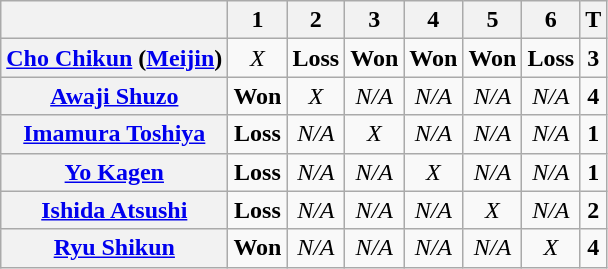<table class="wikitable" style="text-align:center;">
<tr>
<th></th>
<th>1</th>
<th>2</th>
<th>3</th>
<th>4</th>
<th>5</th>
<th>6</th>
<th>T</th>
</tr>
<tr>
<th><a href='#'>Cho Chikun</a> (<a href='#'>Meijin</a>)</th>
<td><em>X</em></td>
<td><strong>Loss</strong></td>
<td><strong>Won</strong></td>
<td><strong>Won</strong></td>
<td><strong>Won</strong></td>
<td><strong>Loss</strong></td>
<td><strong>3</strong></td>
</tr>
<tr>
<th><a href='#'>Awaji Shuzo</a></th>
<td><strong>Won</strong></td>
<td><em>X</em></td>
<td><em>N/A</em></td>
<td><em>N/A</em></td>
<td><em>N/A</em></td>
<td><em>N/A</em></td>
<td><strong>4</strong></td>
</tr>
<tr>
<th><a href='#'>Imamura Toshiya</a></th>
<td><strong>Loss</strong></td>
<td><em>N/A</em></td>
<td><em>X</em></td>
<td><em>N/A</em></td>
<td><em>N/A</em></td>
<td><em>N/A</em></td>
<td><strong>1</strong></td>
</tr>
<tr>
<th><a href='#'>Yo Kagen</a></th>
<td><strong>Loss</strong></td>
<td><em>N/A</em></td>
<td><em>N/A</em></td>
<td><em>X</em></td>
<td><em>N/A</em></td>
<td><em>N/A</em></td>
<td><strong>1</strong></td>
</tr>
<tr>
<th><a href='#'>Ishida Atsushi</a></th>
<td><strong>Loss</strong></td>
<td><em>N/A</em></td>
<td><em>N/A</em></td>
<td><em>N/A</em></td>
<td><em>X</em></td>
<td><em>N/A</em></td>
<td><strong>2</strong></td>
</tr>
<tr>
<th><a href='#'>Ryu Shikun</a></th>
<td><strong>Won</strong></td>
<td><em>N/A</em></td>
<td><em>N/A</em></td>
<td><em>N/A</em></td>
<td><em>N/A</em></td>
<td><em>X</em></td>
<td><strong>4</strong></td>
</tr>
</table>
